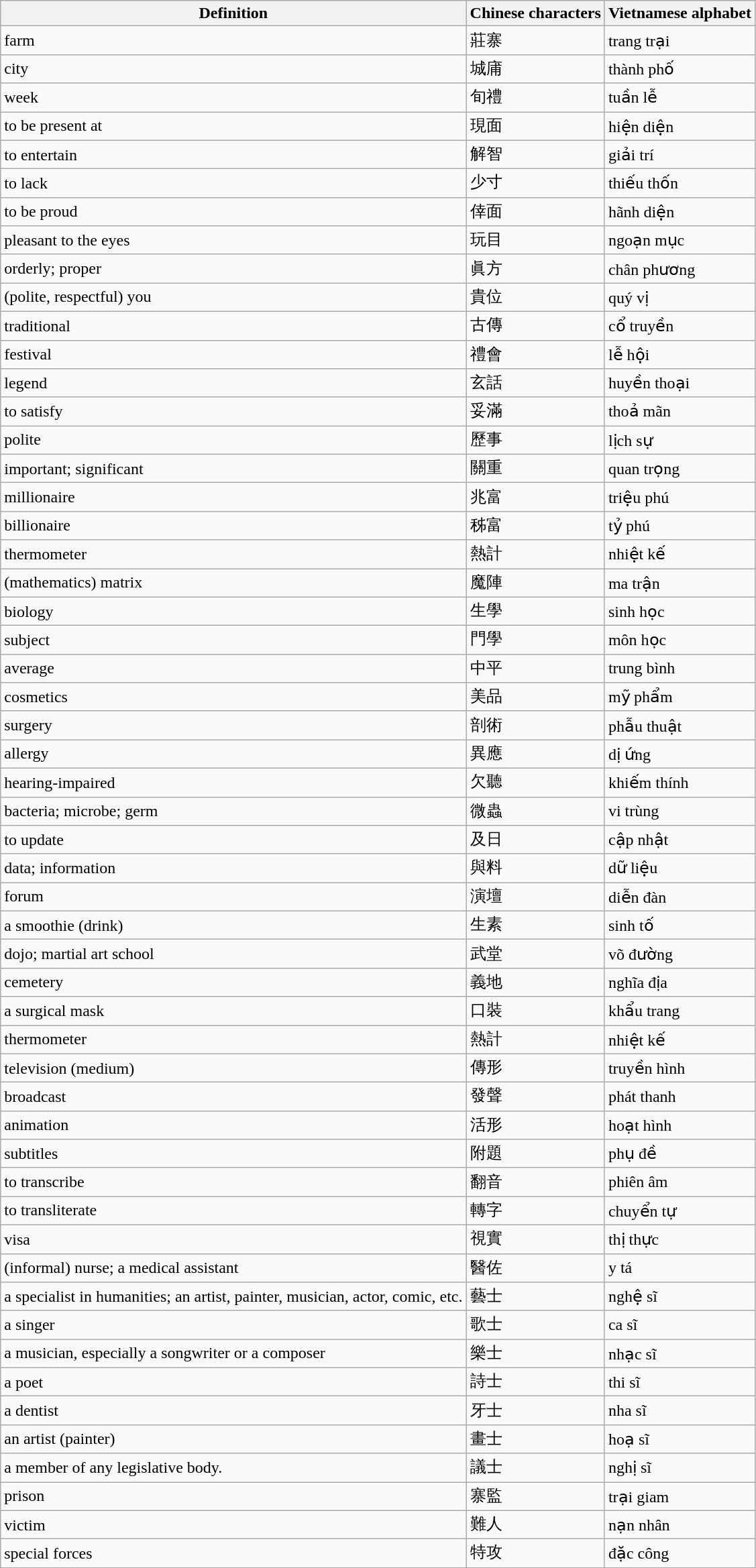<table class="wikitable">
<tr>
<th>Definition</th>
<th>Chinese characters</th>
<th>Vietnamese alphabet</th>
</tr>
<tr>
<td>farm</td>
<td>莊寨</td>
<td>trang trại</td>
</tr>
<tr>
<td>city</td>
<td>城庯</td>
<td>thành phố</td>
</tr>
<tr>
<td>week</td>
<td>旬禮</td>
<td>tuần lễ</td>
</tr>
<tr>
<td>to be present at</td>
<td>現面</td>
<td>hiện diện</td>
</tr>
<tr>
<td>to entertain</td>
<td>解智</td>
<td>giải trí</td>
</tr>
<tr>
<td>to lack</td>
<td>少寸</td>
<td>thiếu thốn</td>
</tr>
<tr>
<td>to be proud</td>
<td>倖面</td>
<td>hãnh diện</td>
</tr>
<tr>
<td>pleasant to the eyes</td>
<td>玩目</td>
<td>ngoạn mục</td>
</tr>
<tr>
<td>orderly; proper</td>
<td>眞方</td>
<td>chân phương</td>
</tr>
<tr>
<td>(polite, respectful) you</td>
<td>貴位</td>
<td>quý vị</td>
</tr>
<tr>
<td>traditional</td>
<td>古傳</td>
<td>cổ truyền</td>
</tr>
<tr>
<td>festival</td>
<td>禮會</td>
<td>lễ hội</td>
</tr>
<tr>
<td>legend</td>
<td>玄話</td>
<td>huyền thoại</td>
</tr>
<tr>
<td>to satisfy</td>
<td>妥滿</td>
<td>thoả mãn</td>
</tr>
<tr>
<td>polite</td>
<td>歷事</td>
<td>lịch sự</td>
</tr>
<tr>
<td>important; significant</td>
<td>關重</td>
<td>quan trọng</td>
</tr>
<tr>
<td>millionaire</td>
<td>兆富</td>
<td>triệu phú</td>
</tr>
<tr>
<td>billionaire</td>
<td>秭富</td>
<td>tỷ phú</td>
</tr>
<tr>
<td>thermometer</td>
<td>熱計</td>
<td>nhiệt kế</td>
</tr>
<tr>
<td>(mathematics) matrix</td>
<td>魔陣</td>
<td>ma trận</td>
</tr>
<tr>
<td>biology</td>
<td>生學</td>
<td>sinh học</td>
</tr>
<tr>
<td>subject</td>
<td>門學</td>
<td>môn học</td>
</tr>
<tr>
<td>average</td>
<td>中平</td>
<td>trung bình</td>
</tr>
<tr>
<td>cosmetics</td>
<td>美品</td>
<td>mỹ phẩm</td>
</tr>
<tr>
<td>surgery</td>
<td>剖術</td>
<td>phẫu thuật</td>
</tr>
<tr>
<td>allergy</td>
<td>異應</td>
<td>dị ứng</td>
</tr>
<tr>
<td>hearing-impaired</td>
<td>欠聽</td>
<td>khiếm thính</td>
</tr>
<tr>
<td>bacteria; microbe; germ</td>
<td>微蟲</td>
<td>vi trùng</td>
</tr>
<tr>
<td>to update</td>
<td>及日</td>
<td>cập nhật</td>
</tr>
<tr>
<td>data; information</td>
<td>與料</td>
<td>dữ liệu</td>
</tr>
<tr>
<td>forum</td>
<td>演壇</td>
<td>diễn đàn</td>
</tr>
<tr>
<td>a smoothie (drink)</td>
<td>生素</td>
<td>sinh tố</td>
</tr>
<tr>
<td>dojo; martial art school</td>
<td>武堂</td>
<td>võ đường</td>
</tr>
<tr>
<td>cemetery</td>
<td>義地</td>
<td>nghĩa địa</td>
</tr>
<tr>
<td>a surgical mask</td>
<td>口裝</td>
<td>khẩu trang</td>
</tr>
<tr>
<td>thermometer</td>
<td>熱計</td>
<td>nhiệt kế</td>
</tr>
<tr>
<td>television (medium)</td>
<td>傳形</td>
<td>truyền hình</td>
</tr>
<tr>
<td>broadcast</td>
<td>發聲</td>
<td>phát thanh</td>
</tr>
<tr>
<td>animation</td>
<td>活形</td>
<td>hoạt hình</td>
</tr>
<tr>
<td>subtitles</td>
<td>附題</td>
<td>phụ đề</td>
</tr>
<tr>
<td>to transcribe</td>
<td>翻音</td>
<td>phiên âm</td>
</tr>
<tr>
<td>to transliterate</td>
<td>轉字</td>
<td>chuyển tự</td>
</tr>
<tr>
<td>visa</td>
<td>視實</td>
<td>thị thực</td>
</tr>
<tr>
<td>(informal) nurse; a medical assistant</td>
<td>醫佐</td>
<td>y tá</td>
</tr>
<tr>
<td>a specialist in humanities; an artist, painter, musician, actor, comic, etc.</td>
<td>藝士</td>
<td>nghệ sĩ</td>
</tr>
<tr>
<td>a singer</td>
<td>歌士</td>
<td>ca sĩ</td>
</tr>
<tr>
<td>a musician, especially a songwriter or a composer</td>
<td>樂士</td>
<td>nhạc sĩ</td>
</tr>
<tr>
<td>a poet</td>
<td>詩士</td>
<td>thi sĩ</td>
</tr>
<tr>
<td>a dentist</td>
<td>牙士</td>
<td>nha sĩ</td>
</tr>
<tr>
<td>an artist (painter)</td>
<td>畫士</td>
<td>hoạ sĩ</td>
</tr>
<tr>
<td>a member of any legislative body.</td>
<td>議士</td>
<td>nghị sĩ</td>
</tr>
<tr>
<td>prison</td>
<td>寨監</td>
<td>trại giam</td>
</tr>
<tr>
<td>victim</td>
<td>難人</td>
<td>nạn nhân</td>
</tr>
<tr>
<td>special forces</td>
<td>特攻</td>
<td>đặc công</td>
</tr>
</table>
